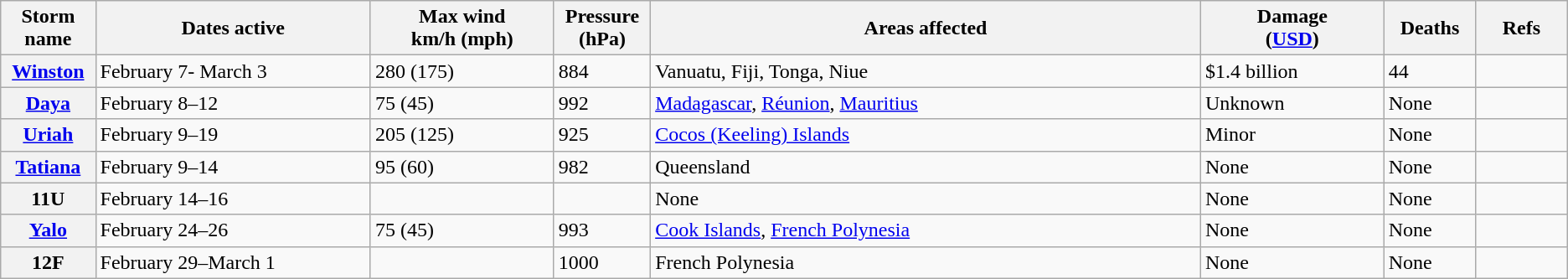<table class="wikitable sortable">
<tr>
<th width="5%">Storm name</th>
<th width="15%">Dates active</th>
<th width="10%">Max wind<br>km/h (mph)</th>
<th width="5%">Pressure<br>(hPa)</th>
<th width="30%">Areas affected</th>
<th width="10%">Damage<br>(<a href='#'>USD</a>)</th>
<th width="5%">Deaths</th>
<th width="5%">Refs</th>
</tr>
<tr>
<th><a href='#'>Winston</a></th>
<td>February 7- March 3</td>
<td>280 (175)</td>
<td>884</td>
<td>Vanuatu, Fiji, Tonga, Niue</td>
<td>$1.4 billion</td>
<td>44</td>
<td></td>
</tr>
<tr>
<th><a href='#'>Daya</a></th>
<td>February 8–12</td>
<td>75 (45)</td>
<td>992</td>
<td><a href='#'>Madagascar</a>, <a href='#'>Réunion</a>, <a href='#'>Mauritius</a></td>
<td>Unknown</td>
<td>None</td>
<td></td>
</tr>
<tr>
<th><a href='#'>Uriah</a></th>
<td>February 9–19</td>
<td>205 (125)</td>
<td>925</td>
<td><a href='#'>Cocos (Keeling) Islands</a></td>
<td>Minor</td>
<td>None</td>
<td></td>
</tr>
<tr>
<th><a href='#'>Tatiana</a></th>
<td>February 9–14</td>
<td>95 (60)</td>
<td>982</td>
<td>Queensland</td>
<td>None</td>
<td>None</td>
<td></td>
</tr>
<tr>
<th>11U</th>
<td>February 14–16</td>
<td></td>
<td></td>
<td>None</td>
<td>None</td>
<td>None</td>
<td></td>
</tr>
<tr>
<th><a href='#'>Yalo</a></th>
<td>February 24–26</td>
<td>75 (45)</td>
<td>993</td>
<td><a href='#'>Cook Islands</a>, <a href='#'>French Polynesia</a></td>
<td>None</td>
<td>None</td>
<td></td>
</tr>
<tr>
<th>12F</th>
<td>February 29–March 1</td>
<td></td>
<td>1000</td>
<td>French Polynesia</td>
<td>None</td>
<td>None</td>
<td></td>
</tr>
</table>
